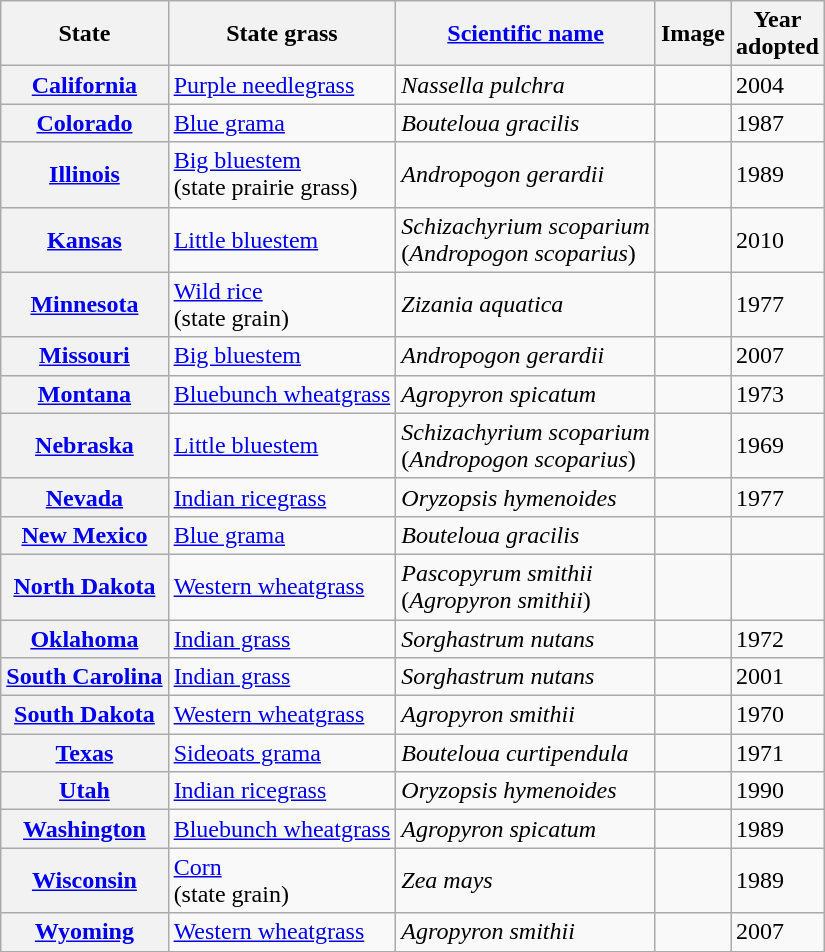<table class="wikitable sortable">
<tr>
<th>State</th>
<th>State grass</th>
<th><a href='#'>Scientific name</a></th>
<th>Image</th>
<th>Year <br> adopted<br>


</th>
</tr>
<tr>
<th><a href='#'>California</a></th>
<td><a href='#'>Purple needlegrass</a></td>
<td><em>Nassella pulchra</em></td>
<td></td>
<td>2004</td>
</tr>
<tr>
<th><a href='#'>Colorado</a></th>
<td><a href='#'>Blue grama</a></td>
<td><em>Bouteloua gracilis</em></td>
<td></td>
<td>1987<br>




</td>
</tr>
<tr>
<th><a href='#'>Illinois</a></th>
<td><a href='#'>Big bluestem</a> <br>(state prairie grass)</td>
<td><em>Andropogon gerardii</em></td>
<td></td>
<td>1989<br>
</td>
</tr>
<tr>
<th><a href='#'>Kansas</a></th>
<td><a href='#'>Little bluestem</a></td>
<td><em>Schizachyrium scoparium</em> <br> (<em>Andropogon scoparius</em>)</td>
<td></td>
<td>2010<br>




</td>
</tr>
<tr>
<th><a href='#'>Minnesota</a></th>
<td><a href='#'>Wild rice</a> <br>(state grain)</td>
<td><em>Zizania aquatica</em></td>
<td></td>
<td>1977<br></td>
</tr>
<tr>
<th><a href='#'>Missouri</a></th>
<td><a href='#'>Big bluestem</a></td>
<td><em>Andropogon gerardii</em></td>
<td></td>
<td>2007</td>
</tr>
<tr>
<th><a href='#'>Montana</a></th>
<td><a href='#'>Bluebunch wheatgrass</a></td>
<td><em>Agropyron spicatum</em></td>
<td></td>
<td>1973</td>
</tr>
<tr>
<th><a href='#'>Nebraska</a></th>
<td><a href='#'>Little bluestem</a></td>
<td><em>Schizachyrium scoparium</em> <br> (<em>Andropogon scoparius</em>)</td>
<td></td>
<td>1969</td>
</tr>
<tr>
<th><a href='#'>Nevada</a></th>
<td><a href='#'>Indian ricegrass</a></td>
<td><em>Oryzopsis hymenoides</em></td>
<td></td>
<td>1977<br>
</td>
</tr>
<tr>
<th><a href='#'>New Mexico</a></th>
<td><a href='#'>Blue grama</a></td>
<td><em>Bouteloua gracilis</em></td>
<td></td>
<td><br>
</td>
</tr>
<tr>
<th><a href='#'>North Dakota</a></th>
<td><a href='#'>Western wheatgrass</a></td>
<td><em>Pascopyrum smithii</em> <br> (<em>Agropyron smithii</em>)</td>
<td></td>
<td><br></td>
</tr>
<tr>
<th><a href='#'>Oklahoma</a></th>
<td><a href='#'>Indian grass</a></td>
<td><em>Sorghastrum nutans</em></td>
<td></td>
<td>1972<br>

</td>
</tr>
<tr>
<th><a href='#'>South Carolina</a></th>
<td><a href='#'>Indian grass</a></td>
<td><em>Sorghastrum nutans</em></td>
<td></td>
<td>2001</td>
</tr>
<tr>
<th><a href='#'>South Dakota</a></th>
<td><a href='#'>Western wheatgrass</a></td>
<td><em>Agropyron smithii</em></td>
<td></td>
<td>1970<br></td>
</tr>
<tr>
<th><a href='#'>Texas</a></th>
<td><a href='#'>Sideoats grama</a></td>
<td><em>Bouteloua curtipendula</em></td>
<td></td>
<td>1971</td>
</tr>
<tr>
<th><a href='#'>Utah</a></th>
<td><a href='#'>Indian ricegrass</a></td>
<td><em>Oryzopsis hymenoides</em></td>
<td></td>
<td>1990<br>
</td>
</tr>
<tr>
<th><a href='#'>Washington</a></th>
<td><a href='#'>Bluebunch wheatgrass</a></td>
<td><em>Agropyron spicatum</em></td>
<td></td>
<td>1989<br></td>
</tr>
<tr>
<th><a href='#'>Wisconsin</a></th>
<td><a href='#'>Corn</a><br>(state grain)</td>
<td><em>Zea mays</em></td>
<td></td>
<td>1989</td>
</tr>
<tr>
<th><a href='#'>Wyoming</a></th>
<td><a href='#'>Western wheatgrass</a></td>
<td><em>Agropyron smithii</em></td>
<td></td>
<td>2007</td>
</tr>
<tr>
</tr>
</table>
